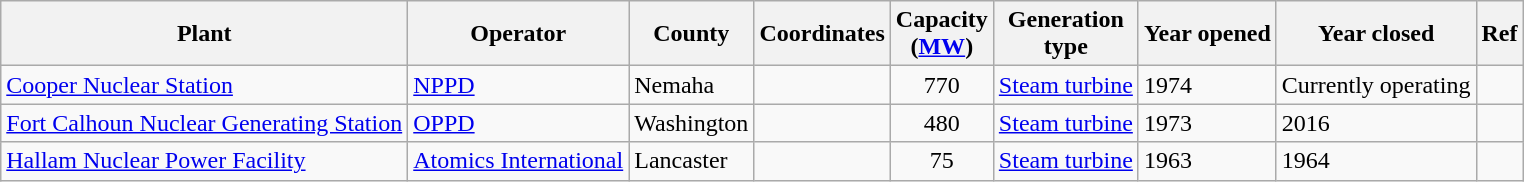<table class="wikitable sortable">
<tr>
<th>Plant</th>
<th>Operator</th>
<th>County</th>
<th>Coordinates</th>
<th>Capacity<br>(<a href='#'>MW</a>)</th>
<th>Generation<br>type</th>
<th>Year opened</th>
<th>Year closed</th>
<th>Ref</th>
</tr>
<tr>
<td><a href='#'>Cooper Nuclear Station</a></td>
<td><a href='#'>NPPD</a></td>
<td>Nemaha</td>
<td></td>
<td align="center">770</td>
<td><a href='#'>Steam turbine</a></td>
<td>1974</td>
<td>Currently operating</td>
<td></td>
</tr>
<tr>
<td><a href='#'>Fort Calhoun Nuclear Generating Station</a></td>
<td><a href='#'>OPPD</a></td>
<td>Washington</td>
<td></td>
<td align="center">480</td>
<td><a href='#'>Steam turbine</a></td>
<td>1973</td>
<td>2016</td>
<td></td>
</tr>
<tr>
<td><a href='#'>Hallam Nuclear Power Facility</a></td>
<td><a href='#'>Atomics International</a></td>
<td>Lancaster</td>
<td></td>
<td align="center">75</td>
<td><a href='#'>Steam turbine</a></td>
<td>1963</td>
<td>1964</td>
<td></td>
</tr>
</table>
